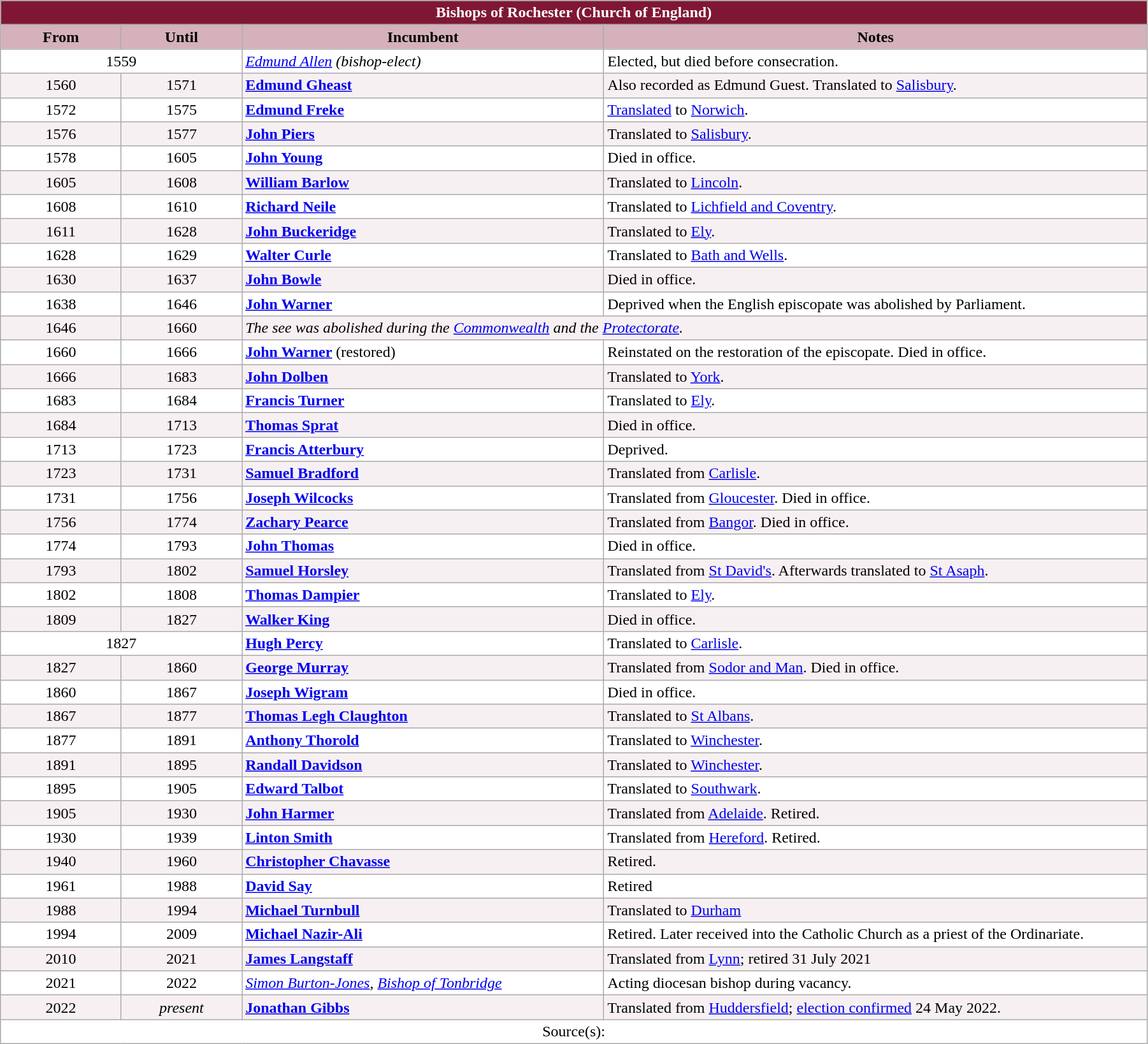<table class="wikitable" style="width:95%;" border="1" cellpadding="2">
<tr>
<th colspan="4" style="background-color: #7F1734; color: white;">Bishops of Rochester (Church of England)</th>
</tr>
<tr>
<th style="background-color: #D4B1BB; width: 10%;">From</th>
<th style="background-color: #D4B1BB; width: 10%;">Until</th>
<th style="background-color: #D4B1BB; width: 30%;">Incumbent</th>
<th style="background-color: #D4B1BB; width: 45%;">Notes</th>
</tr>
<tr valign="top" style="background-color: white;">
<td style="text-align: center;" colspan="2">1559</td>
<td><em><a href='#'>Edmund Allen</a> (bishop-elect)</em></td>
<td>Elected, but died before consecration.</td>
</tr>
<tr valign="top" style="background-color: #F7F0F2;">
<td style="text-align: center;">1560</td>
<td style="text-align: center;">1571</td>
<td> <strong><a href='#'>Edmund Gheast</a></strong></td>
<td>Also recorded as Edmund Guest. Translated to <a href='#'>Salisbury</a>.</td>
</tr>
<tr valign="top" style="background-color: white;">
<td style="text-align: center;">1572</td>
<td style="text-align: center;">1575</td>
<td> <strong><a href='#'>Edmund Freke</a></strong></td>
<td><a href='#'>Translated</a> to <a href='#'>Norwich</a>.</td>
</tr>
<tr valign="top" style="background-color: #F7F0F2;">
<td style="text-align: center;">1576</td>
<td style="text-align: center;">1577</td>
<td> <strong><a href='#'>John Piers</a></strong></td>
<td>Translated to <a href='#'>Salisbury</a>.</td>
</tr>
<tr valign="top" style="background-color: white;">
<td style="text-align: center;">1578</td>
<td style="text-align: center;">1605</td>
<td> <strong><a href='#'>John Young</a></strong></td>
<td>Died in office.</td>
</tr>
<tr valign="top" style="background-color: #F7F0F2;">
<td style="text-align: center;">1605</td>
<td style="text-align: center;">1608</td>
<td> <strong><a href='#'>William Barlow</a></strong></td>
<td>Translated to <a href='#'>Lincoln</a>.</td>
</tr>
<tr valign="top" style="background-color: white;">
<td style="text-align: center;">1608</td>
<td style="text-align: center;">1610</td>
<td> <strong><a href='#'>Richard Neile</a></strong></td>
<td>Translated to <a href='#'>Lichfield and Coventry</a>.</td>
</tr>
<tr valign="top" style="background-color: #F7F0F2;">
<td style="text-align: center;">1611</td>
<td style="text-align: center;">1628</td>
<td> <strong><a href='#'>John Buckeridge</a></strong></td>
<td>Translated to <a href='#'>Ely</a>.</td>
</tr>
<tr valign="top" style="background-color: white;">
<td style="text-align: center;">1628</td>
<td style="text-align: center;">1629</td>
<td> <strong><a href='#'>Walter Curle</a></strong></td>
<td>Translated to <a href='#'>Bath and Wells</a>.</td>
</tr>
<tr valign="top" style="background-color: #F7F0F2;">
<td style="text-align: center;">1630</td>
<td style="text-align: center;">1637</td>
<td> <strong><a href='#'>John Bowle</a></strong></td>
<td>Died in office.</td>
</tr>
<tr valign="top" style="background-color: white;">
<td style="text-align: center;">1638</td>
<td style="text-align: center;">1646</td>
<td> <strong><a href='#'>John Warner</a></strong></td>
<td>Deprived when the English episcopate was abolished by Parliament.</td>
</tr>
<tr valign="top" style="background-color: #F7F0F2;">
<td style="text-align: center;">1646</td>
<td style="text-align: center;">1660</td>
<td colspan="2"><em>The see was abolished during the <a href='#'>Commonwealth</a> and the <a href='#'>Protectorate</a>.</em></td>
</tr>
<tr valign="top" style="background-color: white;">
<td style="text-align: center;">1660</td>
<td style="text-align: center;">1666</td>
<td> <strong><a href='#'>John Warner</a></strong> (restored)</td>
<td>Reinstated on the restoration of the episcopate. Died in office.</td>
</tr>
<tr valign="top" style="background-color: #F7F0F2;">
<td style="text-align: center;">1666</td>
<td style="text-align: center;">1683</td>
<td> <strong><a href='#'>John Dolben</a></strong></td>
<td>Translated to <a href='#'>York</a>.</td>
</tr>
<tr valign="top" style="background-color: white;">
<td style="text-align: center;">1683</td>
<td style="text-align: center;">1684</td>
<td> <strong><a href='#'>Francis Turner</a></strong></td>
<td>Translated to <a href='#'>Ely</a>.</td>
</tr>
<tr valign="top" style="background-color: #F7F0F2;">
<td style="text-align: center;">1684</td>
<td style="text-align: center;">1713</td>
<td> <strong><a href='#'>Thomas Sprat</a></strong></td>
<td>Died in office.</td>
</tr>
<tr valign="top" style="background-color: white;">
<td style="text-align: center;">1713</td>
<td style="text-align: center;">1723</td>
<td> <strong><a href='#'>Francis Atterbury</a></strong></td>
<td>Deprived.</td>
</tr>
<tr valign="top" style="background-color: #F7F0F2;">
<td style="text-align: center;">1723</td>
<td style="text-align: center;">1731</td>
<td> <strong><a href='#'>Samuel Bradford</a></strong></td>
<td>Translated from <a href='#'>Carlisle</a>.</td>
</tr>
<tr valign="top" style="background-color: white;">
<td style="text-align: center;">1731</td>
<td style="text-align: center;">1756</td>
<td> <strong><a href='#'>Joseph Wilcocks</a></strong></td>
<td>Translated from <a href='#'>Gloucester</a>. Died in office.</td>
</tr>
<tr valign="top" style="background-color: #F7F0F2;">
<td style="text-align: center;">1756</td>
<td style="text-align: center;">1774</td>
<td> <strong><a href='#'>Zachary Pearce</a></strong></td>
<td>Translated from <a href='#'>Bangor</a>. Died in office.</td>
</tr>
<tr valign="top" style="background-color: white;">
<td style="text-align: center;">1774</td>
<td style="text-align: center;">1793</td>
<td> <strong><a href='#'>John Thomas</a></strong></td>
<td>Died in office.</td>
</tr>
<tr valign="top" style="background-color: #F7F0F2;">
<td style="text-align: center;">1793</td>
<td style="text-align: center;">1802</td>
<td> <strong><a href='#'>Samuel Horsley</a></strong></td>
<td>Translated from <a href='#'>St David's</a>. Afterwards translated to <a href='#'>St Asaph</a>.</td>
</tr>
<tr valign="top" style="background-color: white;">
<td style="text-align: center;">1802</td>
<td style="text-align: center;">1808</td>
<td> <strong><a href='#'>Thomas Dampier</a></strong></td>
<td>Translated to <a href='#'>Ely</a>.</td>
</tr>
<tr valign="top" style="background-color: #F7F0F2;">
<td style="text-align: center;">1809</td>
<td style="text-align: center;">1827</td>
<td> <strong><a href='#'>Walker King</a></strong></td>
<td>Died in office.</td>
</tr>
<tr valign="top" style="background-color: white;">
<td style="text-align: center;" colspan="2">1827</td>
<td> <strong><a href='#'>Hugh Percy</a></strong></td>
<td>Translated to <a href='#'>Carlisle</a>.</td>
</tr>
<tr valign="top" style="background-color: #F7F0F2;">
<td style="text-align: center;">1827</td>
<td style="text-align: center;">1860</td>
<td> <strong><a href='#'>George Murray</a></strong></td>
<td>Translated from <a href='#'>Sodor and Man</a>. Died in office.</td>
</tr>
<tr valign="top" style="background-color: white;">
<td style="text-align: center;">1860</td>
<td style="text-align: center;">1867</td>
<td> <strong><a href='#'>Joseph Wigram</a></strong></td>
<td>Died in office.</td>
</tr>
<tr valign="top" style="background-color: #F7F0F2;">
<td style="text-align: center;">1867</td>
<td style="text-align: center;">1877</td>
<td> <strong><a href='#'>Thomas Legh Claughton</a></strong></td>
<td>Translated to <a href='#'>St Albans</a>.</td>
</tr>
<tr valign="top" style="background-color: white;">
<td style="text-align: center;">1877</td>
<td style="text-align: center;">1891</td>
<td> <strong><a href='#'>Anthony Thorold</a></strong></td>
<td>Translated to <a href='#'>Winchester</a>.</td>
</tr>
<tr valign="top" style="background-color: #F7F0F2;">
<td style="text-align: center;">1891</td>
<td style="text-align: center;">1895</td>
<td> <strong><a href='#'>Randall Davidson</a></strong></td>
<td>Translated to <a href='#'>Winchester</a>.</td>
</tr>
<tr valign="top" style="background-color: white;">
<td style="text-align: center;">1895</td>
<td style="text-align: center;">1905</td>
<td> <strong><a href='#'>Edward Talbot</a></strong></td>
<td>Translated to <a href='#'>Southwark</a>.</td>
</tr>
<tr valign="top" style="background-color: #F7F0F2;">
<td style="text-align: center;">1905</td>
<td style="text-align: center;">1930</td>
<td> <strong><a href='#'>John Harmer</a></strong></td>
<td>Translated from <a href='#'>Adelaide</a>. Retired.</td>
</tr>
<tr valign="top" style="background-color: white;">
<td style="text-align: center;">1930</td>
<td style="text-align: center;">1939</td>
<td> <strong><a href='#'>Linton Smith</a></strong></td>
<td>Translated from <a href='#'>Hereford</a>. Retired.</td>
</tr>
<tr valign="top" style="background-color: #F7F0F2;">
<td style="text-align: center;">1940</td>
<td style="text-align: center;">1960</td>
<td> <strong><a href='#'>Christopher Chavasse</a></strong></td>
<td>Retired.</td>
</tr>
<tr valign="top" style="background-color: white;">
<td style="text-align: center;">1961</td>
<td style="text-align: center;">1988</td>
<td> <strong><a href='#'>David Say</a></strong></td>
<td>Retired</td>
</tr>
<tr valign="top" style="background-color: #F7F0F2;">
<td style="text-align: center;">1988</td>
<td style="text-align: center;">1994</td>
<td> <strong><a href='#'>Michael Turnbull</a></strong></td>
<td>Translated to <a href='#'>Durham</a></td>
</tr>
<tr valign="top" style="background-color: white;">
<td style="text-align: center;">1994</td>
<td style="text-align: center;">2009</td>
<td> <strong><a href='#'>Michael Nazir-Ali</a></strong></td>
<td>Retired. Later received into the Catholic Church as a priest of the Ordinariate.</td>
</tr>
<tr valign="top" style="background-color: #F7F0F2;">
<td style="text-align: center;">2010</td>
<td style="text-align: center;">2021</td>
<td> <strong><a href='#'>James Langstaff</a></strong></td>
<td>Translated from <a href='#'>Lynn</a>; retired 31 July 2021</td>
</tr>
<tr valign="top" style="background-color: white;">
<td style="text-align: center;">2021</td>
<td style="text-align: center;">2022</td>
<td> <em><a href='#'>Simon Burton-Jones</a>, <a href='#'>Bishop of Tonbridge</a></em></td>
<td>Acting diocesan bishop during vacancy.</td>
</tr>
<tr valign=top style="background-color: #F7F0F2;">
<td style="text-align: center;">2022</td>
<td style="text-align: center;"><em>present</em></td>
<td> <strong><a href='#'>Jonathan Gibbs</a></strong></td>
<td>Translated from <a href='#'>Huddersfield</a>; <a href='#'>election confirmed</a> 24 May 2022.</td>
</tr>
<tr valign=top style="background-color: white;">
<td align=center colspan=4>Source(s):</td>
</tr>
</table>
